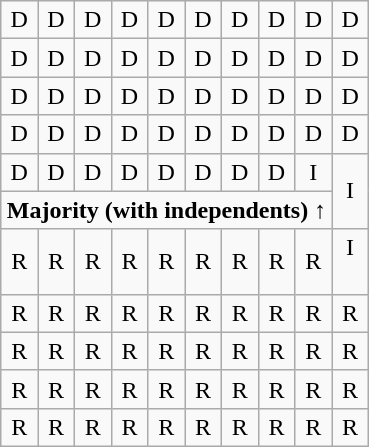<table class="wikitable" style="text-align:center;">
<tr>
<td width=10% >D</td>
<td width=10% >D</td>
<td width=10% >D</td>
<td width=10% >D</td>
<td width=10% >D</td>
<td width=10% >D</td>
<td width=10% >D</td>
<td width=10% >D</td>
<td width=10% >D</td>
<td width=10% >D</td>
</tr>
<tr>
<td>D</td>
<td>D</td>
<td>D</td>
<td>D</td>
<td>D</td>
<td>D</td>
<td>D</td>
<td>D</td>
<td>D</td>
<td>D</td>
</tr>
<tr>
<td>D</td>
<td>D</td>
<td>D</td>
<td>D</td>
<td>D</td>
<td>D</td>
<td>D</td>
<td>D</td>
<td>D</td>
<td>D</td>
</tr>
<tr>
<td>D</td>
<td>D</td>
<td>D</td>
<td>D</td>
<td>D</td>
<td>D</td>
<td>D</td>
<td>D</td>
<td>D</td>
<td>D</td>
</tr>
<tr>
<td>D</td>
<td>D</td>
<td>D</td>
<td>D</td>
<td>D</td>
<td>D</td>
<td>D</td>
<td>D</td>
<td>I</td>
<td rowspan=2 >I</td>
</tr>
<tr style="height:1em">
<td colspan=9 style="text-align:right"><strong>Majority (with independents) ↑</strong></td>
</tr>
<tr>
<td>R</td>
<td>R</td>
<td>R</td>
<td>R</td>
<td>R</td>
<td>R</td>
<td>R</td>
<td>R</td>
<td>R</td>
<td>I<br><br></td>
</tr>
<tr>
<td>R</td>
<td>R</td>
<td>R</td>
<td>R</td>
<td>R</td>
<td>R</td>
<td>R</td>
<td>R</td>
<td>R</td>
<td>R</td>
</tr>
<tr>
<td>R</td>
<td>R</td>
<td>R</td>
<td>R</td>
<td>R</td>
<td>R</td>
<td>R</td>
<td>R</td>
<td>R</td>
<td>R</td>
</tr>
<tr>
<td>R</td>
<td>R</td>
<td>R</td>
<td>R</td>
<td>R</td>
<td>R</td>
<td>R</td>
<td>R</td>
<td>R</td>
<td>R</td>
</tr>
<tr>
<td>R</td>
<td>R</td>
<td>R</td>
<td>R</td>
<td>R</td>
<td>R</td>
<td>R</td>
<td>R</td>
<td>R</td>
<td>R</td>
</tr>
</table>
